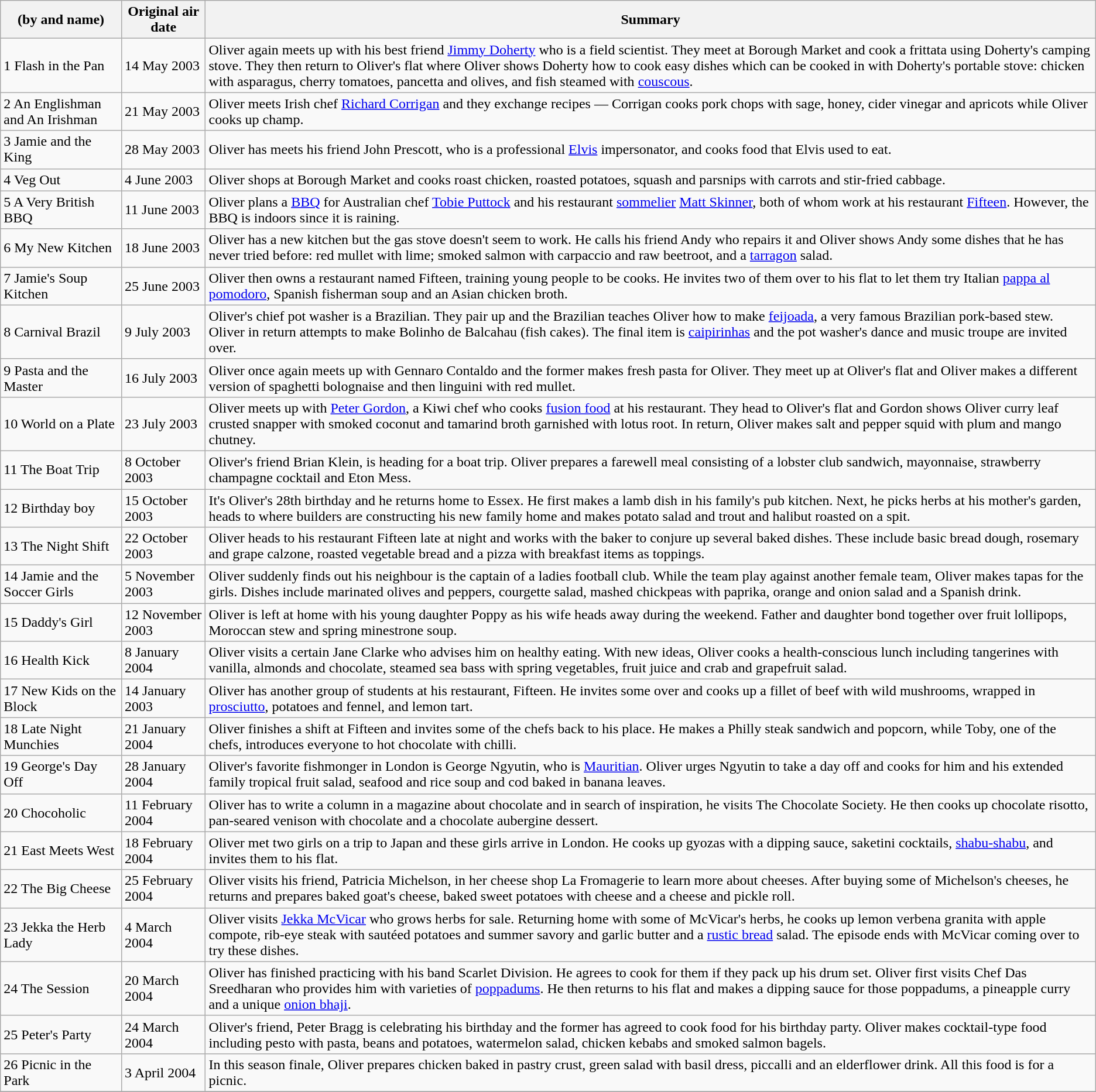<table class="wikitable">
<tr>
<th> (by  and name)</th>
<th>Original air date</th>
<th>Summary</th>
</tr>
<tr>
<td>1 Flash in the Pan</td>
<td>14 May 2003</td>
<td>Oliver again meets up with his best friend <a href='#'>Jimmy Doherty</a> who is a field scientist. They meet at Borough Market and cook a frittata using Doherty's camping stove. They then return to Oliver's flat where Oliver shows Doherty how to cook easy dishes which can be cooked in with Doherty's portable stove: chicken with asparagus, cherry tomatoes, pancetta and olives, and fish steamed with <a href='#'>couscous</a>.</td>
</tr>
<tr>
<td>2 An Englishman and An Irishman</td>
<td>21 May 2003</td>
<td>Oliver meets Irish chef <a href='#'>Richard Corrigan</a> and they exchange recipes — Corrigan cooks pork chops with sage, honey, cider vinegar and apricots while Oliver cooks up champ.</td>
</tr>
<tr>
<td>3 Jamie and the King</td>
<td>28 May 2003</td>
<td>Oliver has meets his friend John Prescott, who is a professional <a href='#'>Elvis</a> impersonator, and cooks food that Elvis used to eat.</td>
</tr>
<tr>
<td>4 Veg Out</td>
<td>4 June 2003</td>
<td>Oliver shops at Borough Market and cooks roast chicken, roasted potatoes, squash and parsnips with carrots and stir-fried cabbage.</td>
</tr>
<tr>
<td>5 A Very British BBQ</td>
<td>11 June 2003</td>
<td>Oliver plans a <a href='#'>BBQ</a> for Australian chef <a href='#'>Tobie Puttock</a> and his restaurant <a href='#'>sommelier</a> <a href='#'>Matt Skinner</a>, both of whom work at his restaurant <a href='#'>Fifteen</a>. However, the BBQ is indoors since it is raining.</td>
</tr>
<tr>
<td>6 My New Kitchen</td>
<td>18 June 2003</td>
<td>Oliver has a new kitchen but the gas stove doesn't seem to work. He calls his friend Andy who repairs it and Oliver shows Andy some dishes that he has never tried before: red mullet with lime; smoked salmon with carpaccio and raw beetroot, and a <a href='#'>tarragon</a> salad.</td>
</tr>
<tr>
<td>7 Jamie's Soup Kitchen</td>
<td>25 June 2003</td>
<td>Oliver then owns a restaurant named Fifteen, training young people to be cooks. He invites two of them over to his flat to let them try Italian <a href='#'>pappa al pomodoro</a>, Spanish fisherman soup and an Asian chicken broth.</td>
</tr>
<tr>
<td>8 Carnival Brazil</td>
<td>9 July 2003</td>
<td>Oliver's chief pot washer is a Brazilian. They pair up and the Brazilian teaches Oliver how to make <a href='#'>feijoada</a>, a very famous Brazilian pork-based stew. Oliver in return attempts to make Bolinho de Balcahau (fish cakes). The final item is <a href='#'>caipirinhas</a> and the pot washer's dance and music troupe are invited over.</td>
</tr>
<tr>
<td>9 Pasta and the Master</td>
<td>16 July 2003</td>
<td>Oliver once again meets up with Gennaro Contaldo and the former makes fresh pasta for Oliver. They meet up at Oliver's flat and Oliver makes a different version of spaghetti bolognaise and then linguini with red mullet.</td>
</tr>
<tr>
<td>10 World on a Plate</td>
<td>23 July 2003</td>
<td>Oliver meets up with <a href='#'>Peter Gordon</a>, a Kiwi chef who cooks <a href='#'>fusion food</a> at his restaurant. They head to Oliver's flat and Gordon shows Oliver curry leaf crusted snapper with smoked coconut and tamarind broth garnished with lotus root. In return, Oliver makes salt and pepper squid with plum and mango chutney.</td>
</tr>
<tr>
<td>11 The Boat Trip</td>
<td>8 October 2003</td>
<td>Oliver's friend Brian Klein, is heading for a boat trip. Oliver prepares a farewell meal consisting of a lobster club sandwich, mayonnaise, strawberry champagne cocktail and Eton Mess.</td>
</tr>
<tr>
<td>12 Birthday boy</td>
<td>15 October 2003</td>
<td>It's Oliver's 28th birthday and he returns home to Essex. He first makes a lamb dish in his family's pub kitchen. Next, he picks herbs at his mother's garden, heads to where builders are constructing his new family home and makes potato salad and trout and halibut roasted on a spit.</td>
</tr>
<tr>
<td>13 The Night Shift</td>
<td>22 October 2003</td>
<td>Oliver heads to his restaurant Fifteen late at night and works with the baker to conjure up several baked dishes. These include basic bread dough, rosemary and grape calzone, roasted vegetable bread and a pizza with breakfast items as toppings.</td>
</tr>
<tr>
<td>14 Jamie and the Soccer Girls</td>
<td>5 November 2003</td>
<td>Oliver suddenly finds out his neighbour is the captain of a ladies football club. While the team play against another female team, Oliver makes tapas for the girls. Dishes include marinated olives and peppers, courgette salad, mashed chickpeas with paprika, orange and onion salad and a Spanish drink.</td>
</tr>
<tr>
<td>15 Daddy's Girl</td>
<td>12 November 2003</td>
<td>Oliver is left at home with his young daughter Poppy as his wife heads away during the weekend. Father and daughter bond together over fruit lollipops, Moroccan stew and spring minestrone soup.</td>
</tr>
<tr>
<td>16 Health Kick</td>
<td>8 January 2004</td>
<td>Oliver visits a certain Jane Clarke who advises him on healthy eating. With new ideas, Oliver cooks a health-conscious lunch including tangerines with vanilla, almonds and chocolate, steamed sea bass with spring vegetables, fruit juice and crab and grapefruit salad.</td>
</tr>
<tr>
<td>17 New Kids on the Block</td>
<td>14 January 2003</td>
<td>Oliver has another group of students at his restaurant, Fifteen. He invites some over and cooks up a fillet of beef with wild mushrooms, wrapped in <a href='#'>prosciutto</a>, potatoes and fennel, and lemon tart.</td>
</tr>
<tr>
<td>18 Late Night Munchies</td>
<td>21 January 2004</td>
<td>Oliver finishes a shift at Fifteen and invites some of the chefs back to his place. He makes a Philly steak sandwich and popcorn, while Toby, one of the chefs, introduces everyone to hot chocolate with chilli.</td>
</tr>
<tr>
<td>19 George's Day Off</td>
<td>28 January 2004</td>
<td>Oliver's favorite fishmonger in London is George Ngyutin, who is <a href='#'>Mauritian</a>. Oliver urges Ngyutin to take a day off and cooks for him and his extended family tropical fruit salad, seafood and rice soup and cod baked in banana leaves.</td>
</tr>
<tr>
<td>20 Chocoholic</td>
<td>11 February 2004</td>
<td>Oliver has to write a column in a magazine about chocolate and in search of inspiration, he visits The Chocolate Society. He then cooks up chocolate risotto, pan-seared venison with chocolate and a chocolate aubergine dessert.</td>
</tr>
<tr>
<td>21 East Meets West</td>
<td>18 February 2004</td>
<td>Oliver met two girls on a trip to Japan and these girls arrive in London. He cooks up gyozas with a dipping sauce, saketini cocktails, <a href='#'>shabu-shabu</a>, and invites them to his flat.</td>
</tr>
<tr>
<td>22 The Big Cheese</td>
<td>25 February 2004</td>
<td>Oliver visits his friend, Patricia Michelson, in her cheese shop La Fromagerie to learn more about cheeses. After buying some of Michelson's cheeses, he returns and prepares baked goat's cheese, baked sweet potatoes with cheese and a cheese and pickle roll.</td>
</tr>
<tr>
<td>23 Jekka the Herb Lady</td>
<td>4 March 2004</td>
<td>Oliver visits <a href='#'>Jekka McVicar</a> who grows herbs for sale. Returning home with some of McVicar's herbs, he cooks up lemon verbena granita with apple compote, rib-eye steak with sautéed potatoes and summer savory and garlic butter and a <a href='#'>rustic bread</a> salad. The episode ends with McVicar coming over to try these dishes.</td>
</tr>
<tr>
<td>24 The Session</td>
<td>20 March 2004</td>
<td>Oliver has finished practicing with his band Scarlet Division. He agrees to cook for them if they pack up his drum set. Oliver first visits Chef Das Sreedharan who provides him with varieties of <a href='#'>poppadums</a>. He then returns to his flat and makes a dipping sauce for those poppadums, a pineapple curry and a unique <a href='#'>onion bhaji</a>.</td>
</tr>
<tr>
<td>25 Peter's Party</td>
<td>24 March 2004</td>
<td>Oliver's friend, Peter Bragg is celebrating his birthday and the former has agreed to cook food for his birthday party. Oliver makes cocktail-type food including pesto with pasta, beans and potatoes, watermelon salad, chicken kebabs and smoked salmon bagels.</td>
</tr>
<tr>
<td>26 Picnic in the Park</td>
<td>3 April 2004</td>
<td>In this season finale, Oliver prepares chicken baked in pastry crust, green salad with basil dress, piccalli and an elderflower drink. All this food is for a picnic.</td>
</tr>
<tr>
</tr>
</table>
